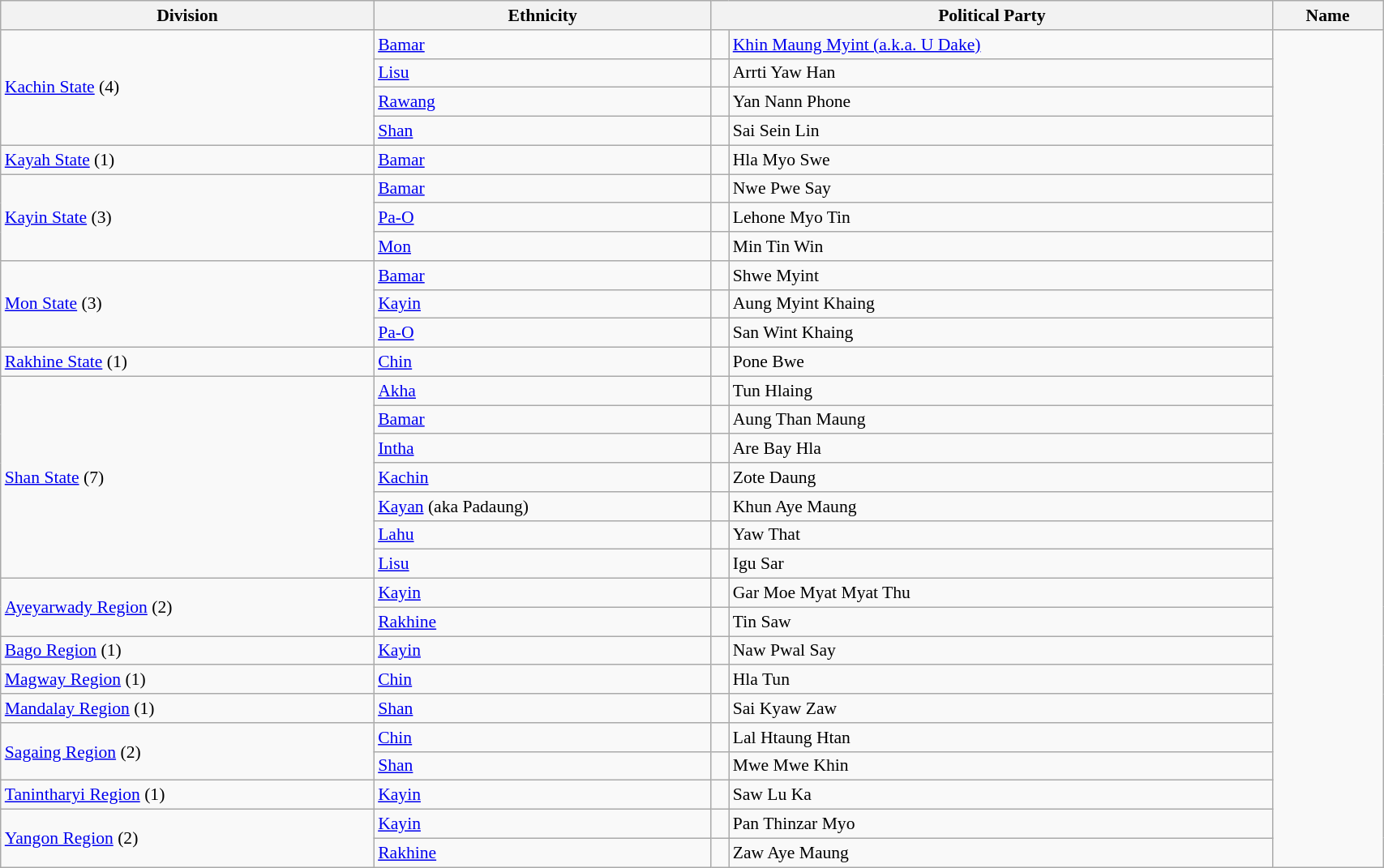<table class="wikitable sortable collapsible collapsed" style="width:90%; font-size:90%;">
<tr>
<th>Division</th>
<th>Ethnicity</th>
<th colspan="2">Political Party</th>
<th>Name</th>
</tr>
<tr>
<td rowspan="4"><a href='#'>Kachin State</a> (4)</td>
<td><a href='#'>Bamar</a></td>
<td></td>
<td><a href='#'>Khin Maung Myint (a.k.a. U Dake)</a></td>
</tr>
<tr>
<td><a href='#'>Lisu</a></td>
<td></td>
<td>Arrti Yaw Han</td>
</tr>
<tr>
<td><a href='#'>Rawang</a></td>
<td></td>
<td>Yan Nann Phone</td>
</tr>
<tr>
<td><a href='#'>Shan</a></td>
<td></td>
<td>Sai Sein Lin</td>
</tr>
<tr>
<td><a href='#'>Kayah State</a> (1)</td>
<td><a href='#'>Bamar</a></td>
<td></td>
<td>Hla Myo Swe</td>
</tr>
<tr>
<td rowspan="3"><a href='#'>Kayin State</a> (3)</td>
<td><a href='#'>Bamar</a></td>
<td></td>
<td>Nwe Pwe Say</td>
</tr>
<tr>
<td><a href='#'>Pa-O</a></td>
<td></td>
<td>Lehone Myo Tin</td>
</tr>
<tr>
<td><a href='#'>Mon</a></td>
<td></td>
<td>Min Tin Win</td>
</tr>
<tr>
<td rowspan="3"><a href='#'>Mon State</a> (3)</td>
<td><a href='#'>Bamar</a></td>
<td></td>
<td>Shwe Myint</td>
</tr>
<tr>
<td><a href='#'>Kayin</a></td>
<td></td>
<td>Aung Myint Khaing</td>
</tr>
<tr>
<td><a href='#'>Pa-O</a></td>
<td></td>
<td>San Wint Khaing</td>
</tr>
<tr>
<td><a href='#'>Rakhine State</a> (1)</td>
<td><a href='#'>Chin</a></td>
<td></td>
<td>Pone Bwe</td>
</tr>
<tr>
<td rowspan="7"><a href='#'>Shan State</a> (7)</td>
<td><a href='#'>Akha</a></td>
<td></td>
<td>Tun Hlaing</td>
</tr>
<tr>
<td><a href='#'>Bamar</a></td>
<td></td>
<td>Aung Than Maung</td>
</tr>
<tr>
<td><a href='#'>Intha</a></td>
<td></td>
<td>Are Bay Hla</td>
</tr>
<tr>
<td><a href='#'>Kachin</a></td>
<td></td>
<td>Zote Daung</td>
</tr>
<tr>
<td><a href='#'>Kayan</a> (aka Padaung)</td>
<td></td>
<td>Khun Aye Maung</td>
</tr>
<tr>
<td><a href='#'>Lahu</a></td>
<td></td>
<td>Yaw That</td>
</tr>
<tr>
<td><a href='#'>Lisu</a></td>
<td></td>
<td>Igu Sar</td>
</tr>
<tr>
<td rowspan="2"><a href='#'>Ayeyarwady Region</a> (2)</td>
<td><a href='#'>Kayin</a></td>
<td></td>
<td>Gar Moe Myat Myat Thu</td>
</tr>
<tr>
<td><a href='#'>Rakhine</a></td>
<td></td>
<td>Tin Saw</td>
</tr>
<tr>
<td><a href='#'>Bago Region</a> (1)</td>
<td><a href='#'>Kayin</a></td>
<td></td>
<td>Naw Pwal Say</td>
</tr>
<tr>
<td><a href='#'>Magway Region</a> (1)</td>
<td><a href='#'>Chin</a></td>
<td></td>
<td>Hla Tun</td>
</tr>
<tr>
<td><a href='#'>Mandalay Region</a> (1)</td>
<td><a href='#'>Shan</a></td>
<td></td>
<td>Sai Kyaw Zaw</td>
</tr>
<tr>
<td rowspan="2"><a href='#'>Sagaing Region</a> (2)</td>
<td><a href='#'>Chin</a></td>
<td></td>
<td>Lal Htaung Htan</td>
</tr>
<tr>
<td><a href='#'>Shan</a></td>
<td></td>
<td>Mwe Mwe Khin</td>
</tr>
<tr>
<td><a href='#'>Tanintharyi Region</a> (1)</td>
<td><a href='#'>Kayin</a></td>
<td></td>
<td>Saw Lu Ka</td>
</tr>
<tr>
<td rowspan="2"><a href='#'>Yangon Region</a> (2)</td>
<td><a href='#'>Kayin</a></td>
<td></td>
<td>Pan Thinzar Myo</td>
</tr>
<tr>
<td><a href='#'>Rakhine</a></td>
<td></td>
<td>Zaw Aye Maung</td>
</tr>
</table>
